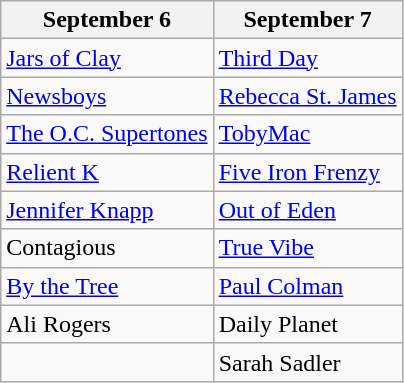<table class="wikitable">
<tr>
<th>September 6</th>
<th>September 7</th>
</tr>
<tr>
<td><a href='#'>Jars of Clay</a></td>
<td><a href='#'>Third Day</a></td>
</tr>
<tr>
<td><a href='#'>Newsboys</a></td>
<td><a href='#'>Rebecca St. James</a></td>
</tr>
<tr>
<td><a href='#'>The O.C. Supertones</a></td>
<td><a href='#'>TobyMac</a></td>
</tr>
<tr>
<td><a href='#'>Relient K</a></td>
<td><a href='#'>Five Iron Frenzy</a></td>
</tr>
<tr>
<td><a href='#'>Jennifer Knapp</a></td>
<td><a href='#'>Out of Eden</a></td>
</tr>
<tr>
<td>Contagious</td>
<td><a href='#'>True Vibe</a></td>
</tr>
<tr>
<td><a href='#'>By the Tree</a></td>
<td><a href='#'>Paul Colman</a></td>
</tr>
<tr>
<td>Ali Rogers</td>
<td>Daily Planet</td>
</tr>
<tr>
<td></td>
<td>Sarah Sadler</td>
</tr>
</table>
